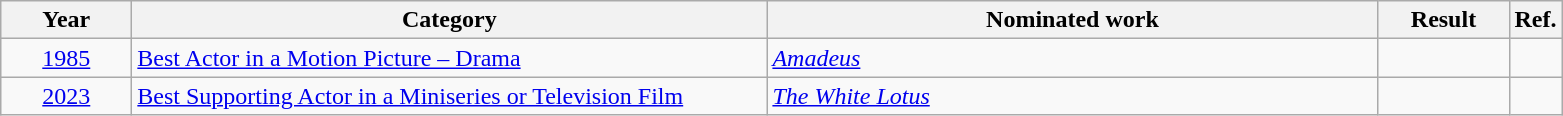<table class=wikitable>
<tr>
<th scope="col" style="width:5em;">Year</th>
<th scope="col" style="width:26em;">Category</th>
<th scope="col" style="width:25em;">Nominated work</th>
<th scope="col" style="width:5em;">Result</th>
<th>Ref.</th>
</tr>
<tr>
<td style="text-align:center;"><a href='#'>1985</a></td>
<td><a href='#'>Best Actor in a Motion Picture – Drama</a></td>
<td><em><a href='#'>Amadeus</a></em></td>
<td></td>
<td style="text-align:center;"></td>
</tr>
<tr>
<td style="text-align:center;"><a href='#'>2023</a></td>
<td><a href='#'>Best Supporting Actor in a Miniseries or Television Film</a></td>
<td><em><a href='#'>The White Lotus</a></em></td>
<td></td>
<td style="text-align:center;"></td>
</tr>
</table>
